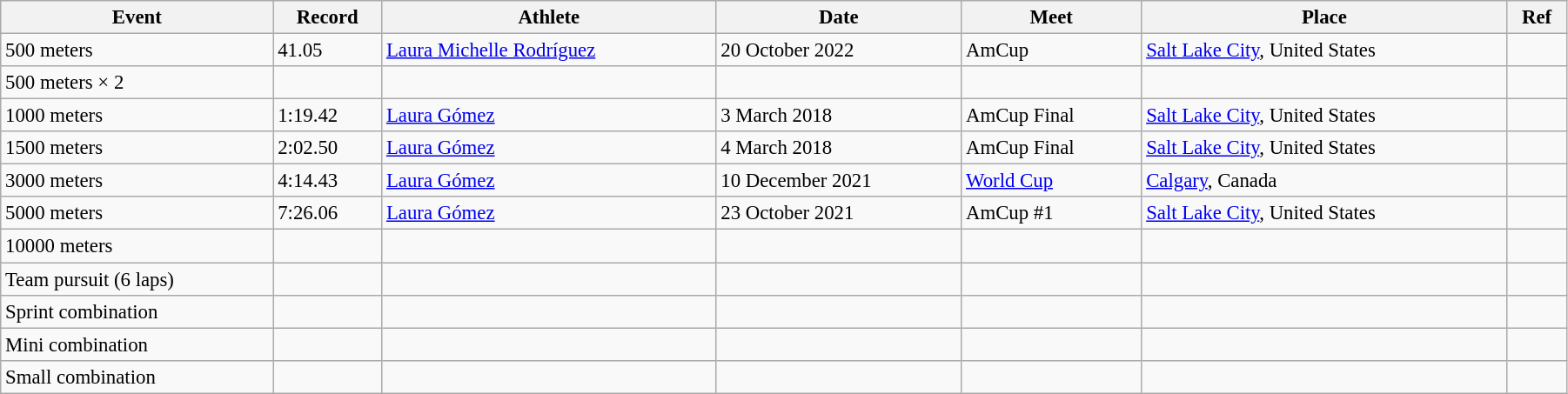<table class="wikitable" style="font-size:95%; width: 95%;">
<tr>
<th>Event</th>
<th>Record</th>
<th>Athlete</th>
<th>Date</th>
<th>Meet</th>
<th>Place</th>
<th>Ref</th>
</tr>
<tr>
<td>500 meters</td>
<td>41.05</td>
<td><a href='#'>Laura Michelle Rodríguez</a></td>
<td>20 October 2022</td>
<td>AmCup</td>
<td><a href='#'>Salt Lake City</a>, United States</td>
<td></td>
</tr>
<tr>
<td>500 meters × 2</td>
<td></td>
<td></td>
<td></td>
<td></td>
<td></td>
<td></td>
</tr>
<tr>
<td>1000 meters</td>
<td>1:19.42</td>
<td><a href='#'>Laura Gómez</a></td>
<td>3 March 2018</td>
<td>AmCup Final</td>
<td><a href='#'>Salt Lake City</a>, United States</td>
<td></td>
</tr>
<tr>
<td>1500 meters</td>
<td>2:02.50</td>
<td><a href='#'>Laura Gómez</a></td>
<td>4 March 2018</td>
<td>AmCup Final</td>
<td><a href='#'>Salt Lake City</a>, United States</td>
<td></td>
</tr>
<tr>
<td>3000 meters</td>
<td>4:14.43</td>
<td><a href='#'>Laura Gómez</a></td>
<td>10 December 2021</td>
<td><a href='#'>World Cup</a></td>
<td><a href='#'>Calgary</a>, Canada</td>
<td></td>
</tr>
<tr>
<td>5000 meters</td>
<td>7:26.06</td>
<td><a href='#'>Laura Gómez</a></td>
<td>23 October 2021</td>
<td>AmCup #1</td>
<td><a href='#'>Salt Lake City</a>, United States</td>
<td></td>
</tr>
<tr>
<td>10000 meters</td>
<td></td>
<td></td>
<td></td>
<td></td>
<td></td>
<td></td>
</tr>
<tr>
<td>Team pursuit (6 laps)</td>
<td></td>
<td></td>
<td></td>
<td></td>
<td></td>
<td></td>
</tr>
<tr>
<td>Sprint combination</td>
<td></td>
<td></td>
<td></td>
<td></td>
<td></td>
<td></td>
</tr>
<tr>
<td>Mini combination</td>
<td></td>
<td></td>
<td></td>
<td></td>
<td></td>
<td></td>
</tr>
<tr>
<td>Small combination</td>
<td></td>
<td></td>
<td></td>
<td></td>
<td></td>
<td></td>
</tr>
</table>
